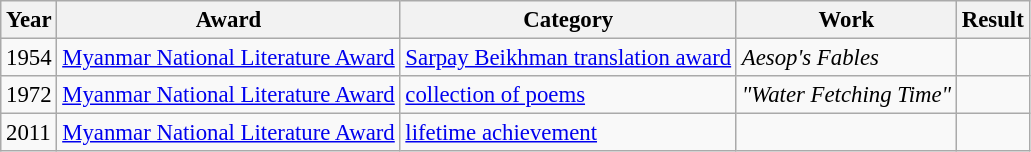<table class="wikitable" style="font-size: 95%">
<tr>
<th>Year</th>
<th>Award</th>
<th>Category</th>
<th>Work</th>
<th>Result</th>
</tr>
<tr>
<td>1954</td>
<td><a href='#'>Myanmar National Literature Award</a></td>
<td><a href='#'>Sarpay Beikhman translation award</a></td>
<td><em>Aesop's Fables</em></td>
<td></td>
</tr>
<tr>
<td>1972</td>
<td><a href='#'>Myanmar National Literature Award</a></td>
<td><a href='#'>collection of poems</a></td>
<td><em>"Water Fetching Time"</em></td>
<td></td>
</tr>
<tr>
<td>2011</td>
<td><a href='#'>Myanmar National Literature Award</a></td>
<td><a href='#'>lifetime achievement</a></td>
<td></td>
<td></td>
</tr>
</table>
